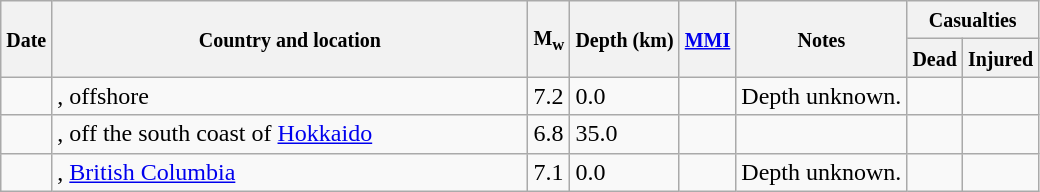<table class="wikitable sortable sort-under" style="border:1px black; margin-left:1em;">
<tr>
<th rowspan="2"><small>Date</small></th>
<th rowspan="2" style="width: 310px"><small>Country and location</small></th>
<th rowspan="2"><small>M<sub>w</sub></small></th>
<th rowspan="2"><small>Depth (km)</small></th>
<th rowspan="2"><small><a href='#'>MMI</a></small></th>
<th rowspan="2" class="unsortable"><small>Notes</small></th>
<th colspan="2"><small>Casualties</small></th>
</tr>
<tr>
<th><small>Dead</small></th>
<th><small>Injured</small></th>
</tr>
<tr>
<td></td>
<td>, offshore</td>
<td>7.2</td>
<td>0.0</td>
<td></td>
<td>Depth unknown.</td>
<td></td>
<td></td>
</tr>
<tr>
<td></td>
<td>, off the south coast of <a href='#'>Hokkaido</a></td>
<td>6.8</td>
<td>35.0</td>
<td></td>
<td></td>
<td></td>
<td></td>
</tr>
<tr>
<td></td>
<td>, <a href='#'>British Columbia</a></td>
<td>7.1</td>
<td>0.0</td>
<td></td>
<td>Depth unknown.</td>
<td></td>
<td></td>
</tr>
</table>
